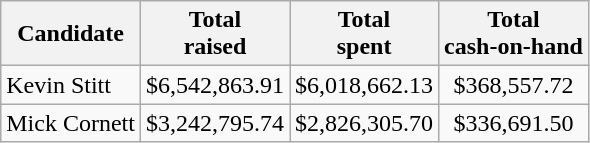<table class="wikitable">
<tr>
<th>Candidate</th>
<th>Total<br>raised</th>
<th>Total<br>spent</th>
<th>Total<br>cash-on-hand</th>
</tr>
<tr>
<td>Kevin Stitt</td>
<td align=center>$6,542,863.91</td>
<td align=center>$6,018,662.13</td>
<td align=center>$368,557.72</td>
</tr>
<tr>
<td>Mick Cornett</td>
<td align=center>$3,242,795.74</td>
<td align=center>$2,826,305.70</td>
<td align=center>$336,691.50</td>
</tr>
</table>
